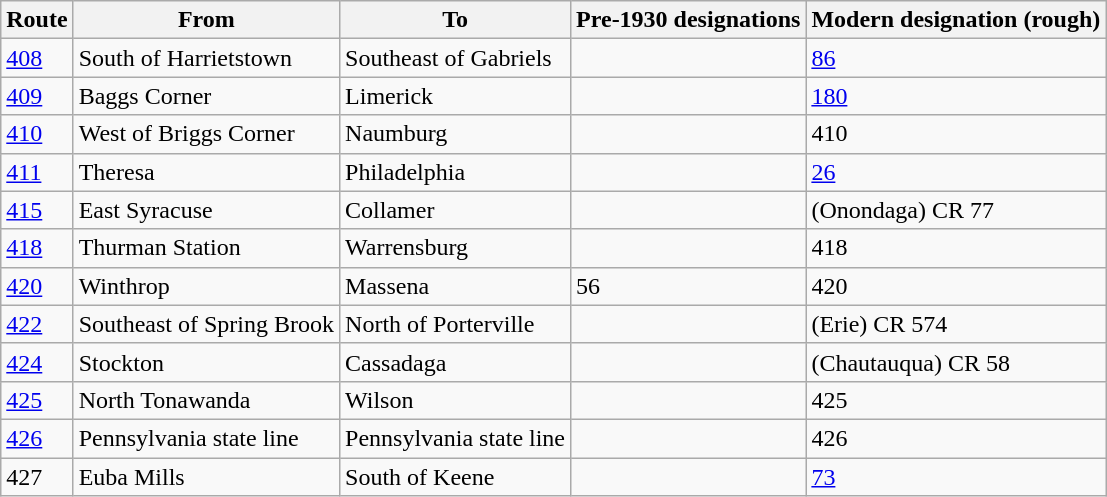<table class=wikitable>
<tr>
<th>Route</th>
<th>From</th>
<th>To</th>
<th>Pre-1930 designations</th>
<th>Modern designation (rough)</th>
</tr>
<tr>
<td><a href='#'>408</a></td>
<td>South of Harrietstown</td>
<td>Southeast of Gabriels</td>
<td></td>
<td><a href='#'>86</a></td>
</tr>
<tr>
<td><a href='#'>409</a></td>
<td>Baggs Corner</td>
<td>Limerick</td>
<td></td>
<td><a href='#'>180</a></td>
</tr>
<tr>
<td><a href='#'>410</a></td>
<td>West of Briggs Corner</td>
<td>Naumburg</td>
<td></td>
<td>410</td>
</tr>
<tr>
<td><a href='#'>411</a></td>
<td>Theresa</td>
<td>Philadelphia</td>
<td></td>
<td><a href='#'>26</a></td>
</tr>
<tr>
<td><a href='#'>415</a></td>
<td>East Syracuse</td>
<td>Collamer</td>
<td></td>
<td>(Onondaga) CR 77</td>
</tr>
<tr>
<td><a href='#'>418</a></td>
<td>Thurman Station</td>
<td>Warrensburg</td>
<td></td>
<td>418</td>
</tr>
<tr>
<td><a href='#'>420</a></td>
<td>Winthrop</td>
<td>Massena</td>
<td>56</td>
<td>420</td>
</tr>
<tr>
<td><a href='#'>422</a></td>
<td>Southeast of Spring Brook</td>
<td>North of Porterville</td>
<td></td>
<td>(Erie) CR 574</td>
</tr>
<tr>
<td><a href='#'>424</a></td>
<td>Stockton</td>
<td>Cassadaga</td>
<td></td>
<td>(Chautauqua) CR 58</td>
</tr>
<tr>
<td><a href='#'>425</a></td>
<td>North Tonawanda</td>
<td>Wilson</td>
<td></td>
<td>425</td>
</tr>
<tr>
<td><a href='#'>426</a></td>
<td>Pennsylvania state line</td>
<td>Pennsylvania state line</td>
<td></td>
<td>426</td>
</tr>
<tr>
<td>427</td>
<td>Euba Mills</td>
<td>South of Keene</td>
<td></td>
<td><a href='#'>73</a></td>
</tr>
</table>
